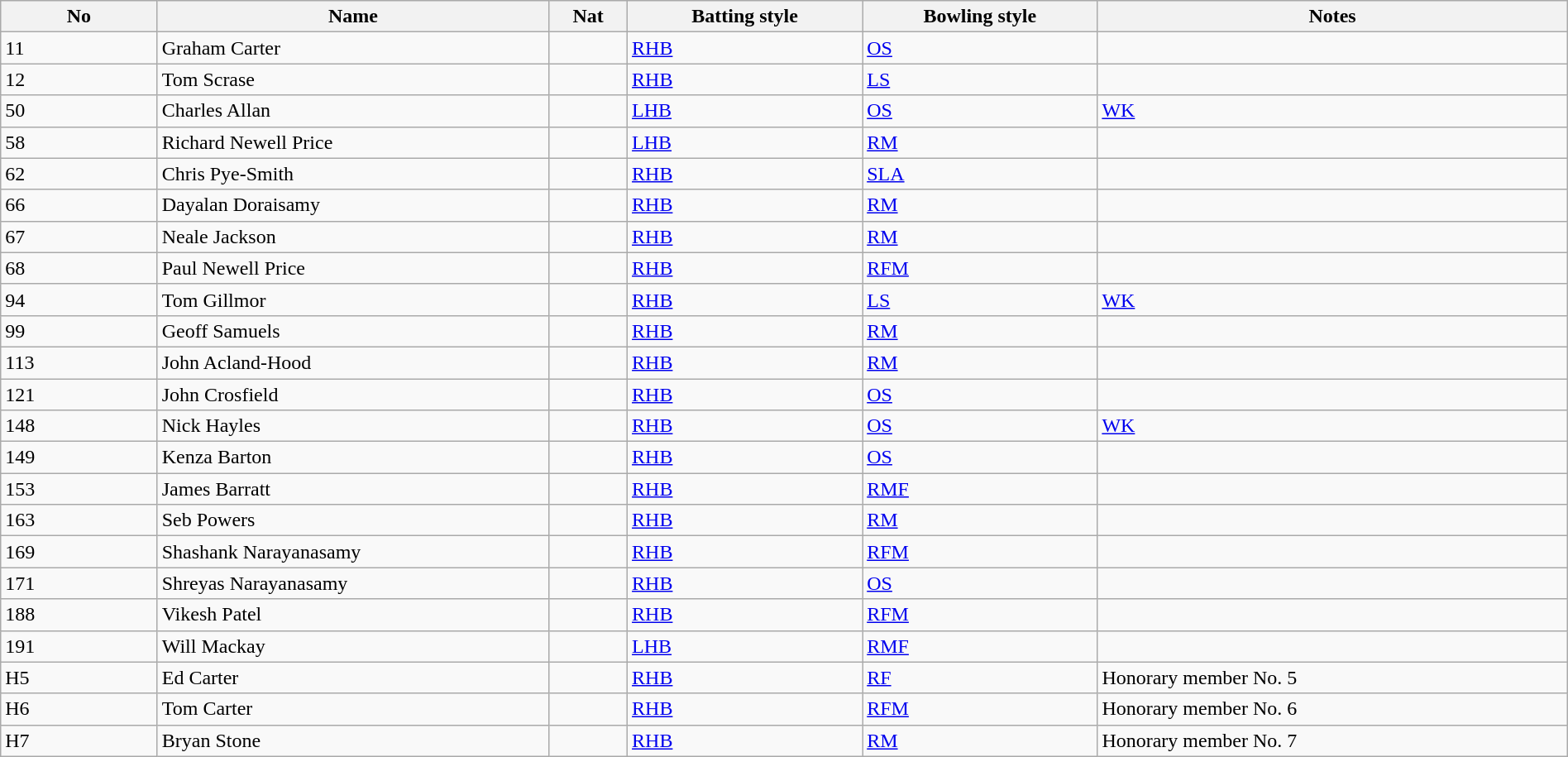<table class="wikitable sortable" width=100%>
<tr>
<th width=10%>No</th>
<th width=25%>Name</th>
<th width=5%>Nat</th>
<th width=15%>Batting style</th>
<th width=15%>Bowling style</th>
<th width=30% class="unsortable">Notes</th>
</tr>
<tr>
<td>11</td>
<td>Graham Carter</td>
<td></td>
<td><a href='#'>RHB</a></td>
<td><a href='#'>OS</a></td>
<td></td>
</tr>
<tr>
<td>12</td>
<td>Tom Scrase</td>
<td></td>
<td><a href='#'>RHB</a></td>
<td><a href='#'>LS</a></td>
<td></td>
</tr>
<tr>
<td>50</td>
<td>Charles Allan</td>
<td></td>
<td><a href='#'>LHB</a></td>
<td><a href='#'>OS</a></td>
<td><a href='#'>WK</a></td>
</tr>
<tr>
<td>58</td>
<td>Richard Newell Price</td>
<td></td>
<td><a href='#'>LHB</a></td>
<td><a href='#'>RM</a></td>
<td></td>
</tr>
<tr>
<td>62</td>
<td>Chris Pye-Smith</td>
<td></td>
<td><a href='#'>RHB</a></td>
<td><a href='#'>SLA</a></td>
<td></td>
</tr>
<tr>
<td>66</td>
<td>Dayalan Doraisamy</td>
<td></td>
<td><a href='#'>RHB</a></td>
<td><a href='#'>RM</a></td>
<td></td>
</tr>
<tr>
<td>67</td>
<td>Neale Jackson</td>
<td></td>
<td><a href='#'>RHB</a></td>
<td><a href='#'>RM</a></td>
<td></td>
</tr>
<tr>
<td>68</td>
<td>Paul Newell Price</td>
<td></td>
<td><a href='#'>RHB</a></td>
<td><a href='#'>RFM</a></td>
<td></td>
</tr>
<tr>
<td>94</td>
<td>Tom Gillmor</td>
<td></td>
<td><a href='#'>RHB</a></td>
<td><a href='#'>LS</a></td>
<td><a href='#'>WK</a></td>
</tr>
<tr>
<td>99</td>
<td>Geoff Samuels</td>
<td></td>
<td><a href='#'>RHB</a></td>
<td><a href='#'>RM</a></td>
<td></td>
</tr>
<tr>
<td>113</td>
<td>John Acland-Hood</td>
<td></td>
<td><a href='#'>RHB</a></td>
<td><a href='#'>RM</a></td>
<td></td>
</tr>
<tr>
<td>121</td>
<td>John Crosfield</td>
<td></td>
<td><a href='#'>RHB</a></td>
<td><a href='#'>OS</a></td>
<td></td>
</tr>
<tr>
<td>148</td>
<td>Nick Hayles</td>
<td></td>
<td><a href='#'>RHB</a></td>
<td><a href='#'>OS</a></td>
<td><a href='#'>WK</a></td>
</tr>
<tr>
<td>149</td>
<td>Kenza Barton</td>
<td></td>
<td><a href='#'>RHB</a></td>
<td><a href='#'>OS</a></td>
<td></td>
</tr>
<tr>
<td>153</td>
<td>James Barratt</td>
<td></td>
<td><a href='#'>RHB</a></td>
<td><a href='#'>RMF</a></td>
<td></td>
</tr>
<tr>
<td>163</td>
<td>Seb Powers</td>
<td></td>
<td><a href='#'>RHB</a></td>
<td><a href='#'>RM</a></td>
<td></td>
</tr>
<tr>
<td>169</td>
<td>Shashank Narayanasamy</td>
<td></td>
<td><a href='#'>RHB</a></td>
<td><a href='#'>RFM</a></td>
<td></td>
</tr>
<tr>
<td>171</td>
<td>Shreyas Narayanasamy</td>
<td></td>
<td><a href='#'>RHB</a></td>
<td><a href='#'>OS</a></td>
<td></td>
</tr>
<tr>
<td>188</td>
<td>Vikesh Patel</td>
<td></td>
<td><a href='#'>RHB</a></td>
<td><a href='#'>RFM</a></td>
<td></td>
</tr>
<tr>
<td>191</td>
<td>Will Mackay</td>
<td></td>
<td><a href='#'>LHB</a></td>
<td><a href='#'>RMF</a></td>
<td></td>
</tr>
<tr>
<td>H5</td>
<td>Ed Carter</td>
<td></td>
<td><a href='#'>RHB</a></td>
<td><a href='#'>RF</a></td>
<td>Honorary member No. 5</td>
</tr>
<tr>
<td>H6</td>
<td>Tom Carter</td>
<td></td>
<td><a href='#'>RHB</a></td>
<td><a href='#'>RFM</a></td>
<td>Honorary member No. 6</td>
</tr>
<tr>
<td>H7</td>
<td>Bryan Stone</td>
<td></td>
<td><a href='#'>RHB</a></td>
<td><a href='#'>RM</a></td>
<td>Honorary member No. 7</td>
</tr>
</table>
